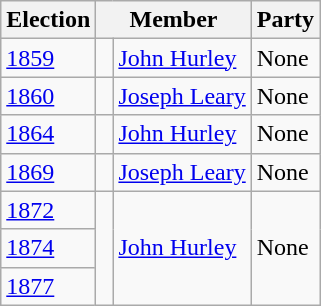<table class="wikitable">
<tr>
<th>Election</th>
<th colspan="2">Member</th>
<th>Party</th>
</tr>
<tr>
<td><a href='#'>1859</a></td>
<td> </td>
<td><a href='#'>John Hurley</a></td>
<td>None</td>
</tr>
<tr>
<td><a href='#'>1860</a></td>
<td> </td>
<td><a href='#'>Joseph Leary</a></td>
<td>None</td>
</tr>
<tr>
<td><a href='#'>1864</a></td>
<td> </td>
<td><a href='#'>John Hurley</a></td>
<td>None</td>
</tr>
<tr>
<td><a href='#'>1869</a></td>
<td> </td>
<td><a href='#'>Joseph Leary</a></td>
<td>None</td>
</tr>
<tr>
<td><a href='#'>1872</a></td>
<td rowspan="3" > </td>
<td rowspan="3"><a href='#'>John Hurley</a></td>
<td rowspan="3">None</td>
</tr>
<tr>
<td><a href='#'>1874</a></td>
</tr>
<tr>
<td><a href='#'>1877</a></td>
</tr>
</table>
